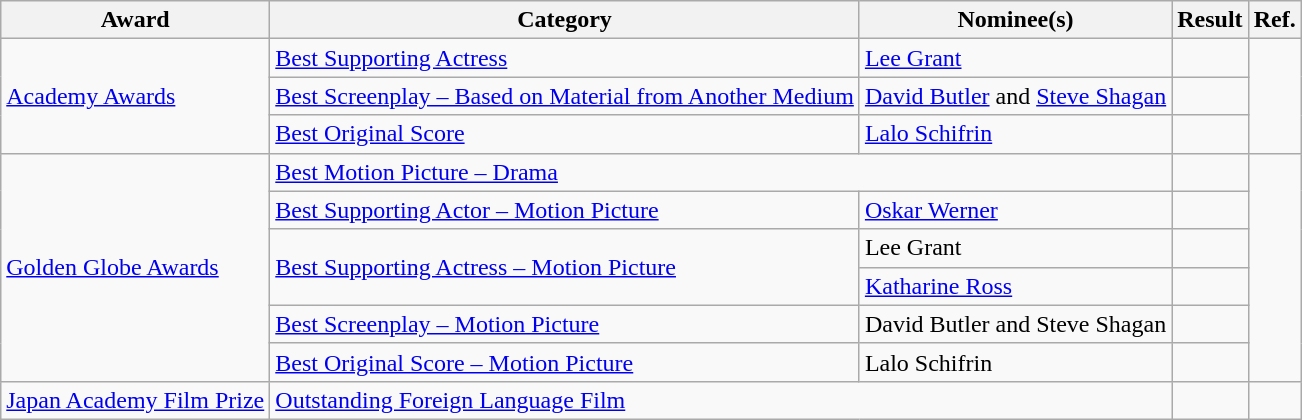<table class="wikitable plainrowheaders">
<tr>
<th>Award</th>
<th>Category</th>
<th>Nominee(s)</th>
<th>Result</th>
<th>Ref.</th>
</tr>
<tr>
<td rowspan="3"><a href='#'>Academy Awards</a></td>
<td><a href='#'>Best Supporting Actress</a></td>
<td><a href='#'>Lee Grant</a></td>
<td></td>
<td align="center" rowspan="3"></td>
</tr>
<tr>
<td><a href='#'>Best Screenplay – Based on Material from Another Medium</a></td>
<td><a href='#'>David Butler</a> and <a href='#'>Steve Shagan</a></td>
<td></td>
</tr>
<tr>
<td><a href='#'>Best Original Score</a></td>
<td><a href='#'>Lalo Schifrin</a></td>
<td></td>
</tr>
<tr>
<td rowspan="6"><a href='#'>Golden Globe Awards</a></td>
<td colspan="2"><a href='#'>Best Motion Picture – Drama</a></td>
<td></td>
<td align="center" rowspan="6"></td>
</tr>
<tr>
<td><a href='#'>Best Supporting Actor – Motion Picture</a></td>
<td><a href='#'>Oskar Werner</a></td>
<td></td>
</tr>
<tr>
<td rowspan="2"><a href='#'>Best Supporting Actress – Motion Picture</a></td>
<td>Lee Grant</td>
<td></td>
</tr>
<tr>
<td><a href='#'>Katharine Ross</a></td>
<td></td>
</tr>
<tr>
<td><a href='#'>Best Screenplay – Motion Picture</a></td>
<td>David Butler and Steve Shagan</td>
<td></td>
</tr>
<tr>
<td><a href='#'>Best Original Score – Motion Picture</a></td>
<td>Lalo Schifrin</td>
<td></td>
</tr>
<tr>
<td><a href='#'>Japan Academy Film Prize</a></td>
<td colspan="2"><a href='#'>Outstanding Foreign Language Film</a></td>
<td></td>
<td align="center"></td>
</tr>
</table>
